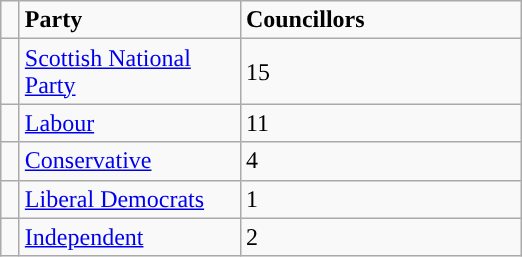<table class="wikitable">
<tr>
<td width="5"></td>
<td style="width:140px;"><strong>Party</strong></td>
<td style="width:180px;"><strong>Councillors</strong></td>
</tr>
<tr>
<td style="color:inherit;background:"></td>
<td><a href='#'>Scottish National Party</a></td>
<td>15</td>
</tr>
<tr>
<td style="color:inherit;background:"></td>
<td><a href='#'>Labour</a></td>
<td>11</td>
</tr>
<tr>
<td style="color:inherit;background:"></td>
<td><a href='#'>Conservative</a></td>
<td>4</td>
</tr>
<tr>
<td></td>
<td><a href='#'>Liberal Democrats</a></td>
<td>1</td>
</tr>
<tr>
<td style="color:inherit;background:"></td>
<td><a href='#'>Independent</a></td>
<td>2</td>
</tr>
</table>
